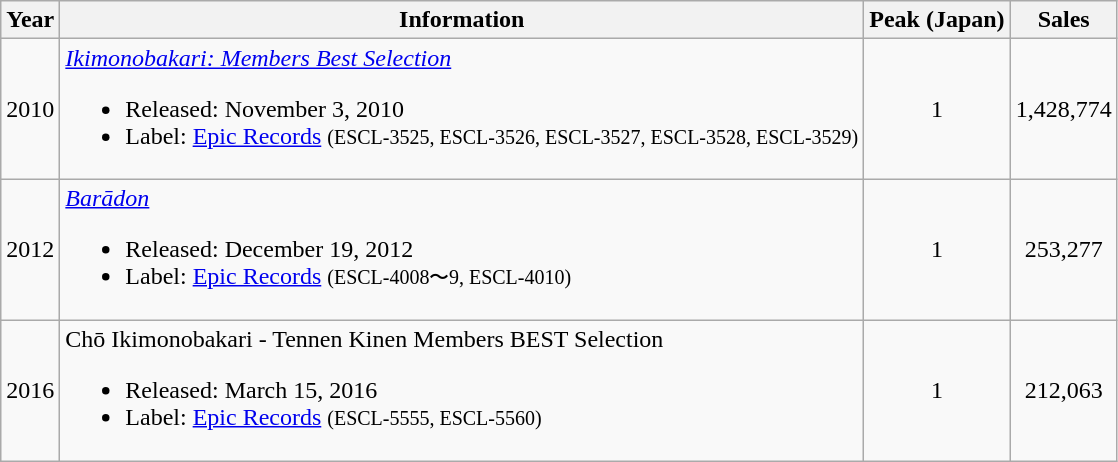<table class="wikitable">
<tr>
<th>Year</th>
<th>Information</th>
<th>Peak (Japan)</th>
<th>Sales</th>
</tr>
<tr>
<td>2010</td>
<td><em><a href='#'>Ikimonobakari: Members Best Selection</a></em><br><ul><li>Released: November 3, 2010</li><li>Label: <a href='#'>Epic Records</a> <small>(ESCL-3525, ESCL-3526, ESCL-3527, ESCL-3528, ESCL-3529)</small></li></ul></td>
<td align="center">1</td>
<td align="center">1,428,774</td>
</tr>
<tr>
<td>2012</td>
<td><em><a href='#'>Barādon</a></em><br><ul><li>Released: December 19, 2012</li><li>Label: <a href='#'>Epic Records</a> <small>(ESCL-4008〜9, ESCL-4010)</small></li></ul></td>
<td align="center">1</td>
<td align="center">253,277</td>
</tr>
<tr>
<td>2016</td>
<td>Chō Ikimonobakari - Tennen Kinen Members BEST Selection<br><ul><li>Released: March 15, 2016</li><li>Label: <a href='#'>Epic Records</a> <small>(ESCL-5555, ESCL-5560)</small></li></ul></td>
<td align="center">1</td>
<td align="center">212,063</td>
</tr>
</table>
